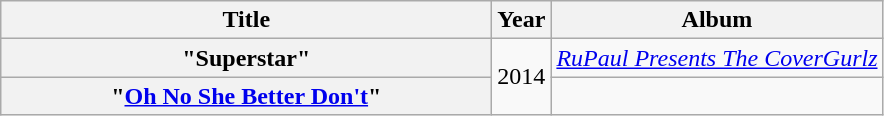<table class="wikitable plainrowheaders" style="text-align:center;">
<tr>
<th style="width:20em;">Title</th>
<th>Year</th>
<th>Album</th>
</tr>
<tr>
<th scope="row">"Superstar"</th>
<td rowspan="2">2014</td>
<td><em><a href='#'>RuPaul Presents The CoverGurlz</a></em></td>
</tr>
<tr>
<th scope="row">"<a href='#'>Oh No She Better Don't</a>"<br></th>
<td></td>
</tr>
</table>
